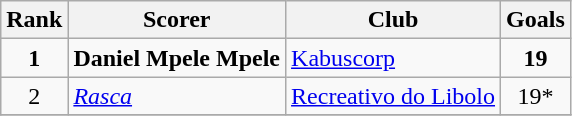<table class="wikitable" style="text-align:center">
<tr>
<th>Rank</th>
<th>Scorer</th>
<th>Club</th>
<th>Goals</th>
</tr>
<tr>
<td><strong>1</strong></td>
<td align="left"> <strong>Daniel Mpele Mpele</strong></td>
<td align="left"><a href='#'>Kabuscorp</a></td>
<td><strong>19</strong></td>
</tr>
<tr>
<td>2</td>
<td align="left"> <em><a href='#'>Rasca</a></em></td>
<td align="left"><a href='#'>Recreativo do Libolo</a></td>
<td>19*</td>
</tr>
<tr>
</tr>
</table>
